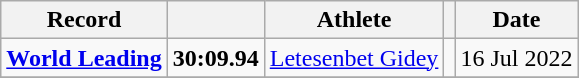<table class="wikitable">
<tr>
<th>Record</th>
<th></th>
<th>Athlete</th>
<th></th>
<th>Date</th>
</tr>
<tr>
<td><strong><a href='#'>World Leading</a></strong></td>
<td><strong>30:09.94</strong></td>
<td><a href='#'>Letesenbet Gidey</a></td>
<td></td>
<td>16 Jul 2022</td>
</tr>
<tr>
</tr>
</table>
